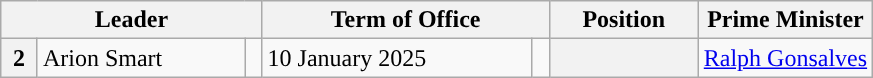<table class="wikitable">
<tr>
<th colspan="3">Leader</th>
<th colspan="2">Term of Office</th>
<th>Position</th>
<th colspan="2" width="20%">Prime Minister</th>
</tr>
<tr>
<th style="background-color: ">2</th>
<td>Arion Smart</td>
<td></td>
<td>10 January 2025</td>
<td></td>
<th style="background-color: "></th>
<td><a href='#'>Ralph Gonsalves</a></td>
</tr>
</table>
